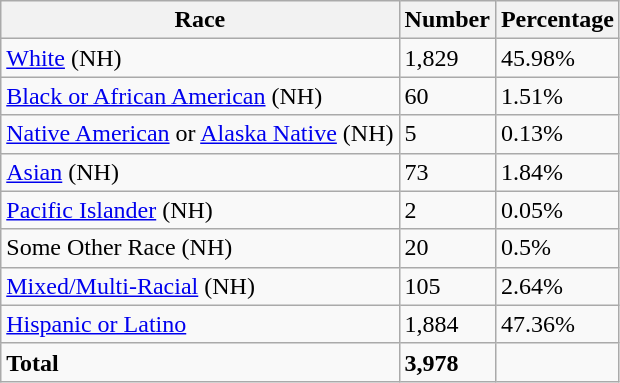<table class="wikitable">
<tr>
<th>Race</th>
<th>Number</th>
<th>Percentage</th>
</tr>
<tr>
<td><a href='#'>White</a> (NH)</td>
<td>1,829</td>
<td>45.98%</td>
</tr>
<tr>
<td><a href='#'>Black or African American</a> (NH)</td>
<td>60</td>
<td>1.51%</td>
</tr>
<tr>
<td><a href='#'>Native American</a> or <a href='#'>Alaska Native</a> (NH)</td>
<td>5</td>
<td>0.13%</td>
</tr>
<tr>
<td><a href='#'>Asian</a> (NH)</td>
<td>73</td>
<td>1.84%</td>
</tr>
<tr>
<td><a href='#'>Pacific Islander</a> (NH)</td>
<td>2</td>
<td>0.05%</td>
</tr>
<tr>
<td>Some Other Race (NH)</td>
<td>20</td>
<td>0.5%</td>
</tr>
<tr>
<td><a href='#'>Mixed/Multi-Racial</a> (NH)</td>
<td>105</td>
<td>2.64%</td>
</tr>
<tr>
<td><a href='#'>Hispanic or Latino</a></td>
<td>1,884</td>
<td>47.36%</td>
</tr>
<tr>
<td><strong>Total</strong></td>
<td><strong>3,978</strong></td>
<td></td>
</tr>
</table>
